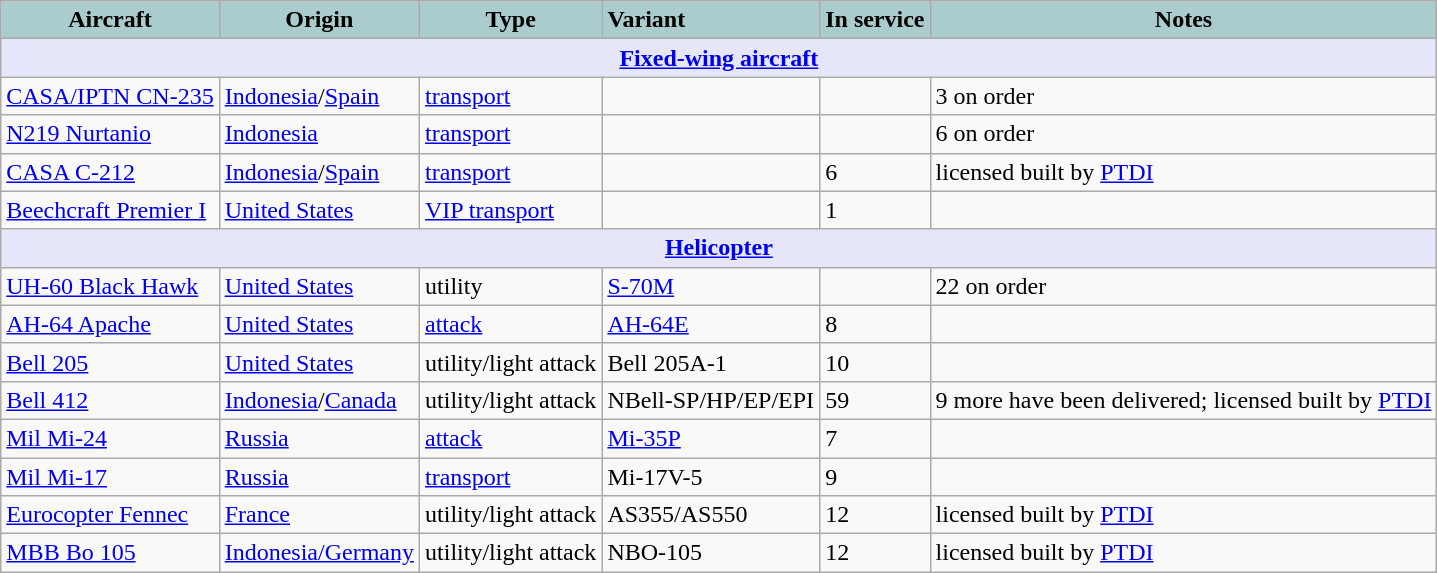<table class="wikitable">
<tr>
<th style="text-align:center; background:#acc;">Aircraft</th>
<th style="text-align: center; background:#acc;">Origin</th>
<th style="text-align:l center; background:#acc;">Type</th>
<th style="text-align:left; background:#acc;">Variant</th>
<th style="text-align:center; background:#acc;">In service</th>
<th style="text-align: center; background:#acc;">Notes</th>
</tr>
<tr>
<th style="align: center; background: lavender;" colspan="6"><a href='#'>Fixed-wing aircraft</a></th>
</tr>
<tr>
<td><a href='#'>CASA/IPTN CN-235</a></td>
<td><a href='#'>Indonesia</a>/<a href='#'>Spain</a></td>
<td><a href='#'>transport</a></td>
<td></td>
<td></td>
<td>3 on order</td>
</tr>
<tr>
<td><a href='#'>N219 Nurtanio</a></td>
<td><a href='#'>Indonesia</a></td>
<td><a href='#'>transport</a></td>
<td></td>
<td></td>
<td>6 on order</td>
</tr>
<tr>
<td><a href='#'>CASA C-212</a></td>
<td><a href='#'>Indonesia</a>/<a href='#'>Spain</a></td>
<td><a href='#'>transport</a></td>
<td></td>
<td>6</td>
<td>licensed built by <a href='#'>PTDI</a></td>
</tr>
<tr>
<td><a href='#'>Beechcraft Premier I</a></td>
<td><a href='#'>United States</a></td>
<td><a href='#'>VIP transport</a></td>
<td></td>
<td>1</td>
<td></td>
</tr>
<tr>
<th style="align: center; background: lavender;" colspan="6"><a href='#'>Helicopter</a></th>
</tr>
<tr>
<td><a href='#'>UH-60 Black Hawk</a></td>
<td><a href='#'>United States</a></td>
<td>utility</td>
<td><a href='#'>S-70M</a></td>
<td></td>
<td>22 on order</td>
</tr>
<tr>
<td><a href='#'>AH-64 Apache</a></td>
<td><a href='#'>United States</a></td>
<td><a href='#'>attack</a></td>
<td><a href='#'>AH-64E</a></td>
<td>8</td>
<td></td>
</tr>
<tr>
<td><a href='#'>Bell 205</a></td>
<td><a href='#'>United States</a></td>
<td>utility/light attack</td>
<td>Bell 205A-1</td>
<td>10</td>
<td></td>
</tr>
<tr>
<td><a href='#'>Bell 412</a></td>
<td><a href='#'>Indonesia</a>/<a href='#'>Canada</a></td>
<td>utility/light attack</td>
<td>NBell-SP/HP/EP/EPI</td>
<td>59</td>
<td>9 more have been delivered; licensed built by <a href='#'>PTDI</a></td>
</tr>
<tr>
<td><a href='#'>Mil Mi-24</a></td>
<td><a href='#'>Russia</a></td>
<td><a href='#'>attack</a></td>
<td><a href='#'>Mi-35P</a></td>
<td>7</td>
<td></td>
</tr>
<tr>
<td><a href='#'>Mil Mi-17</a></td>
<td><a href='#'>Russia</a></td>
<td><a href='#'>transport</a></td>
<td>Mi-17V-5</td>
<td>9</td>
<td></td>
</tr>
<tr>
<td><a href='#'>Eurocopter Fennec</a></td>
<td><a href='#'>France</a></td>
<td>utility/light attack</td>
<td>AS355/AS550</td>
<td>12</td>
<td>licensed built by <a href='#'>PTDI</a></td>
</tr>
<tr>
<td><a href='#'>MBB Bo 105</a></td>
<td><a href='#'>Indonesia/Germany</a></td>
<td>utility/light attack</td>
<td>NBO-105</td>
<td>12</td>
<td>licensed built by <a href='#'>PTDI</a></td>
</tr>
</table>
